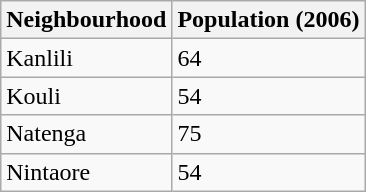<table class="wikitable">
<tr>
<th>Neighbourhood</th>
<th>Population (2006)</th>
</tr>
<tr>
<td>Kanlili</td>
<td>64</td>
</tr>
<tr>
<td>Kouli</td>
<td>54</td>
</tr>
<tr>
<td>Natenga</td>
<td>75</td>
</tr>
<tr>
<td>Nintaore</td>
<td>54</td>
</tr>
</table>
